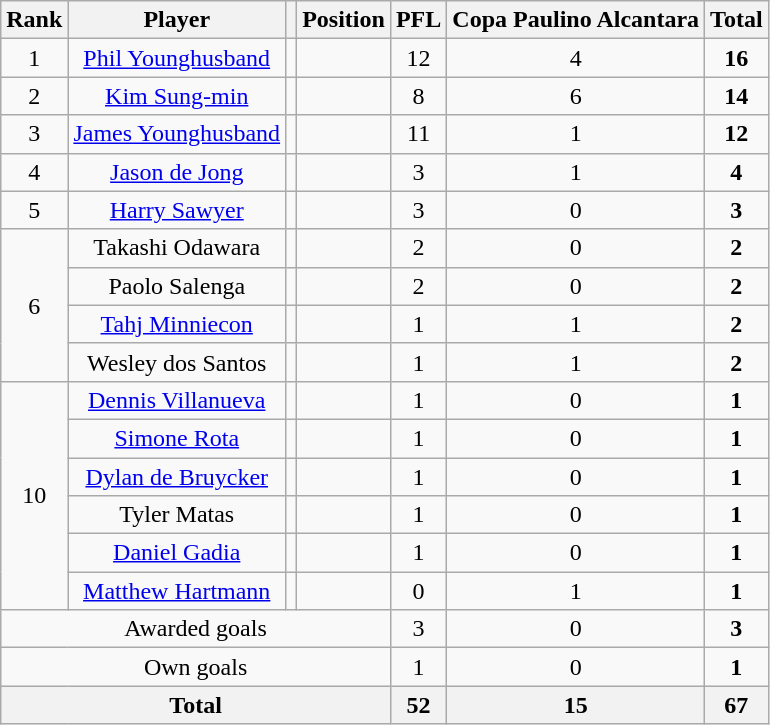<table class="wikitable" style="text-align:center">
<tr>
<th>Rank</th>
<th>Player</th>
<th></th>
<th>Position</th>
<th>PFL</th>
<th>Copa Paulino Alcantara</th>
<th>Total</th>
</tr>
<tr>
<td>1</td>
<td><a href='#'>Phil Younghusband</a></td>
<td></td>
<td></td>
<td>12</td>
<td>4</td>
<td><strong>16</strong></td>
</tr>
<tr>
<td>2</td>
<td><a href='#'>Kim Sung-min</a></td>
<td></td>
<td></td>
<td>8</td>
<td>6</td>
<td><strong>14</strong></td>
</tr>
<tr>
<td>3</td>
<td><a href='#'>James Younghusband</a></td>
<td></td>
<td></td>
<td>11</td>
<td>1</td>
<td><strong>12</strong></td>
</tr>
<tr>
<td>4</td>
<td><a href='#'>Jason de Jong</a></td>
<td></td>
<td></td>
<td>3</td>
<td>1</td>
<td><strong>4</strong></td>
</tr>
<tr>
<td>5</td>
<td><a href='#'>Harry Sawyer</a></td>
<td></td>
<td></td>
<td>3</td>
<td>0</td>
<td><strong>3</strong></td>
</tr>
<tr>
<td rowspan="4">6</td>
<td>Takashi Odawara</td>
<td></td>
<td></td>
<td>2</td>
<td>0</td>
<td><strong>2</strong></td>
</tr>
<tr>
<td>Paolo Salenga</td>
<td></td>
<td></td>
<td>2</td>
<td>0</td>
<td><strong>2</strong></td>
</tr>
<tr>
<td><a href='#'>Tahj Minniecon</a></td>
<td></td>
<td></td>
<td>1</td>
<td>1</td>
<td><strong>2</strong></td>
</tr>
<tr>
<td>Wesley dos Santos</td>
<td></td>
<td></td>
<td>1</td>
<td>1</td>
<td><strong>2</strong></td>
</tr>
<tr>
<td rowspan="6">10</td>
<td><a href='#'>Dennis Villanueva</a></td>
<td></td>
<td></td>
<td>1</td>
<td>0</td>
<td><strong>1</strong></td>
</tr>
<tr>
<td><a href='#'>Simone Rota</a></td>
<td></td>
<td></td>
<td>1</td>
<td>0</td>
<td><strong>1</strong></td>
</tr>
<tr>
<td><a href='#'>Dylan de Bruycker</a></td>
<td></td>
<td></td>
<td>1</td>
<td>0</td>
<td><strong>1</strong></td>
</tr>
<tr>
<td>Tyler Matas</td>
<td></td>
<td></td>
<td>1</td>
<td>0</td>
<td><strong>1</strong></td>
</tr>
<tr>
<td><a href='#'>Daniel Gadia</a></td>
<td></td>
<td></td>
<td>1</td>
<td>0</td>
<td><strong>1</strong></td>
</tr>
<tr>
<td><a href='#'>Matthew Hartmann</a></td>
<td></td>
<td></td>
<td>0</td>
<td>1</td>
<td><strong>1</strong></td>
</tr>
<tr>
<td colspan="4">Awarded goals</td>
<td>3</td>
<td>0</td>
<td><strong>3</strong></td>
</tr>
<tr>
<td colspan="4">Own goals</td>
<td>1</td>
<td>0</td>
<td><strong>1</strong></td>
</tr>
<tr>
<th colspan="4">Total</th>
<th>52</th>
<th>15</th>
<th>67</th>
</tr>
</table>
